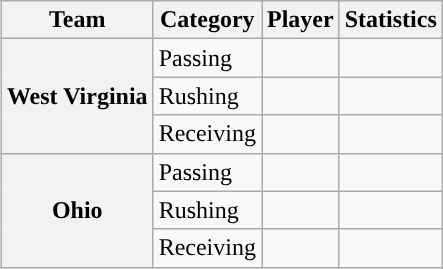<table class="wikitable" style="float:right">
<tr>
<th>Team</th>
<th>Category</th>
<th>Player</th>
<th>Statistics</th>
</tr>
<tr>
<th rowspan=3>West Virginia</th>
<td>Passing</td>
<td></td>
<td></td>
</tr>
<tr>
<td>Rushing</td>
<td></td>
<td></td>
</tr>
<tr>
<td>Receiving</td>
<td></td>
<td></td>
</tr>
<tr>
<th rowspan=3>Ohio</th>
<td>Passing</td>
<td></td>
<td></td>
</tr>
<tr>
<td>Rushing</td>
<td></td>
<td></td>
</tr>
<tr>
<td>Receiving</td>
<td></td>
<td></td>
</tr>
</table>
